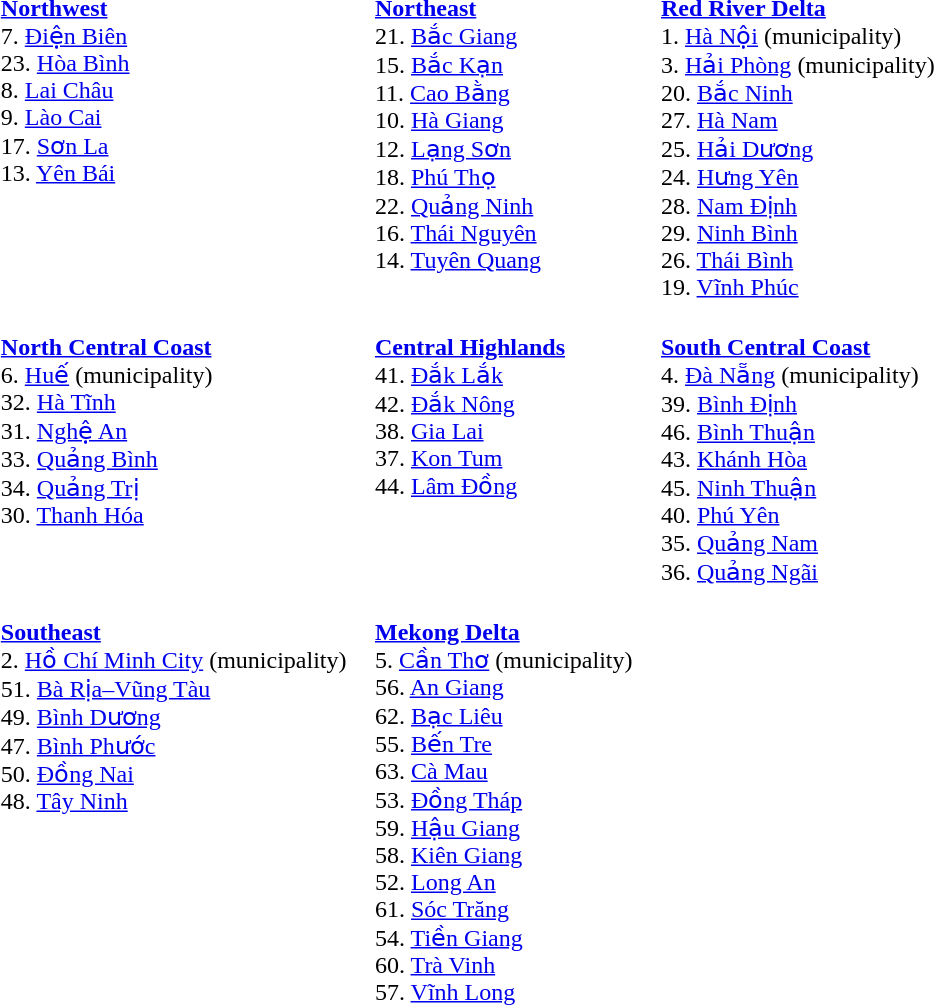<table style="margin:auto;">
<tr>
<td style="padding-right:1em; vertical-align:top;"><br><div><strong><a href='#'>Northwest</a></strong></div>7. <a href='#'>Điện Biên</a><br>
23. <a href='#'>Hòa Bình</a><br>
8. <a href='#'>Lai Châu</a><br>
9. <a href='#'>Lào Cai</a><br>
17. <a href='#'>Sơn La</a><br>
13. <a href='#'>Yên Bái</a></td>
<td style="padding-right:1em; vertical-align:top;"><br><div><strong><a href='#'>Northeast</a></strong></div>21. <a href='#'>Bắc Giang</a><br>
15. <a href='#'>Bắc Kạn</a><br>
11. <a href='#'>Cao Bằng</a><br>
10. <a href='#'>Hà Giang</a><br>
12. <a href='#'>Lạng Sơn</a><br>
18. <a href='#'>Phú Thọ</a><br>
22. <a href='#'>Quảng Ninh</a><br>
16. <a href='#'>Thái Nguyên</a><br>
14. <a href='#'>Tuyên Quang</a></td>
<td style="padding-right:1em; vertical-align:top;"><br><div><strong><a href='#'>Red River Delta</a></strong></div>1. <a href='#'>Hà Nội</a> (municipality)<br>
3. <a href='#'>Hải Phòng</a> (municipality)<br>
20. <a href='#'>Bắc Ninh</a><br>
27. <a href='#'>Hà Nam</a><br>
25. <a href='#'>Hải Dương</a><br>
24. <a href='#'>Hưng Yên</a><br>
28. <a href='#'>Nam Định</a><br>
29. <a href='#'>Ninh Bình</a><br>
26. <a href='#'>Thái Bình</a><br>
19. <a href='#'>Vĩnh Phúc</a></td>
</tr>
<tr>
<td style="padding-right:1em; vertical-align:top;"><br><div><strong><a href='#'>North Central Coast</a></strong></div>6. <a href='#'>Huế</a> (municipality)<br>
32. <a href='#'>Hà Tĩnh</a><br>
31. <a href='#'>Nghệ An</a><br>
33. <a href='#'>Quảng Bình</a><br>
34. <a href='#'>Quảng Trị</a><br>
30. <a href='#'>Thanh Hóa</a></td>
<td style="padding-right:1em; vertical-align:top;"><br><div><strong><a href='#'>Central Highlands</a></strong></div>41. <a href='#'>Đắk Lắk</a><br>
42. <a href='#'>Đắk Nông</a><br>
38. <a href='#'>Gia Lai</a><br>
37. <a href='#'>Kon Tum</a><br>
44. <a href='#'>Lâm Đồng</a></td>
<td style="padding-right:1em; vertical-align:top;"><br><div><strong><a href='#'>South Central Coast</a></strong></div>4. <a href='#'>Đà Nẵng</a> (municipality)<br>
39. <a href='#'>Bình Định</a><br>
46. <a href='#'>Bình Thuận</a><br>
43. <a href='#'>Khánh Hòa</a><br>
45. <a href='#'>Ninh Thuận</a><br>
40. <a href='#'>Phú Yên</a><br>
35. <a href='#'>Quảng Nam</a><br>
36. <a href='#'>Quảng Ngãi</a></td>
</tr>
<tr>
<td style="padding-right:1em; vertical-align:top;"><br><div><strong><a href='#'>Southeast</a></strong></div>2. <a href='#'>Hồ Chí Minh City</a> (municipality)<br>
51. <a href='#'>Bà Rịa–Vũng Tàu</a><br>
49. <a href='#'>Bình Dương</a><br>
47. <a href='#'>Bình Phước</a><br>
50. <a href='#'>Đồng Nai</a><br>
48. <a href='#'>Tây Ninh</a></td>
<td style="padding-right:1em; vertical-align:top;"><br><div><strong><a href='#'>Mekong Delta</a></strong></div>5. <a href='#'>Cần Thơ</a> (municipality)<br>
56. <a href='#'>An Giang</a><br>
62. <a href='#'>Bạc Liêu</a><br>
55. <a href='#'>Bến Tre</a><br>
63. <a href='#'>Cà Mau</a><br>
53. <a href='#'>Đồng Tháp</a><br>
59. <a href='#'>Hậu Giang</a><br>
58. <a href='#'>Kiên Giang</a><br>
52. <a href='#'>Long An</a><br>
61. <a href='#'>Sóc Trăng</a><br>
54. <a href='#'>Tiền Giang</a><br>
60. <a href='#'>Trà Vinh</a><br>
57. <a href='#'>Vĩnh Long</a></td>
</tr>
</table>
